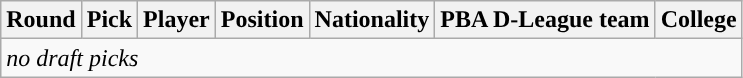<table class="wikitable sortable sortable">
<tr>
<th>Round</th>
<th>Pick</th>
<th>Player</th>
<th>Position</th>
<th>Nationality</th>
<th>PBA D-League team</th>
<th>College</th>
</tr>
<tr>
<td colspan=7><em>no draft picks</em></td>
</tr>
</table>
